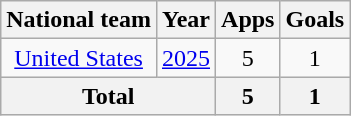<table class="wikitable" style="text-align:center">
<tr>
<th>National team</th>
<th>Year</th>
<th>Apps</th>
<th>Goals</th>
</tr>
<tr>
<td rowspan=1><a href='#'>United States</a></td>
<td><a href='#'>2025</a></td>
<td>5</td>
<td>1</td>
</tr>
<tr>
<th colspan=2>Total</th>
<th>5</th>
<th>1</th>
</tr>
</table>
